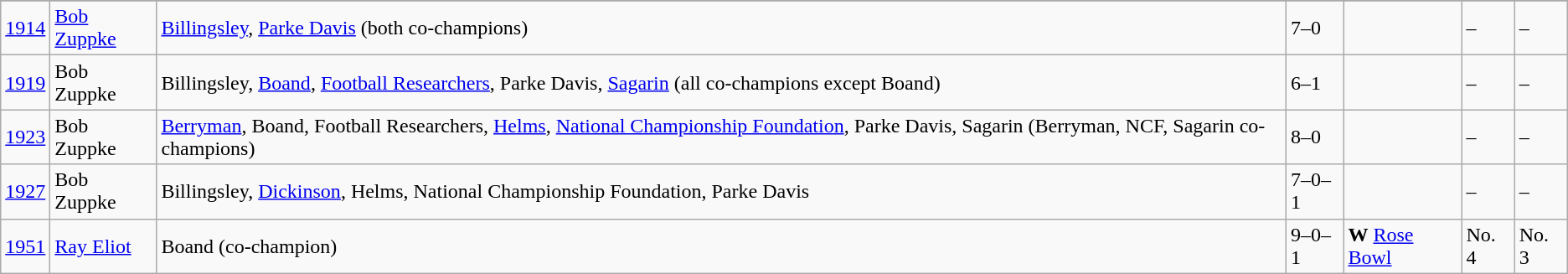<table class="wikitable">
<tr>
</tr>
<tr>
<td><a href='#'>1914</a></td>
<td><a href='#'>Bob Zuppke</a></td>
<td><a href='#'>Billingsley</a>, <a href='#'>Parke Davis</a> (both co-champions)</td>
<td>7–0</td>
<td></td>
<td>–</td>
<td>–</td>
</tr>
<tr>
<td><a href='#'>1919</a></td>
<td>Bob Zuppke</td>
<td>Billingsley, <a href='#'>Boand</a>, <a href='#'>Football Researchers</a>, Parke Davis, <a href='#'>Sagarin</a> (all co-champions except Boand)</td>
<td>6–1</td>
<td></td>
<td>–</td>
<td>–</td>
</tr>
<tr>
<td><a href='#'>1923</a></td>
<td>Bob Zuppke</td>
<td><a href='#'>Berryman</a>, Boand, Football Researchers, <a href='#'>Helms</a>, <a href='#'>National Championship Foundation</a>, Parke Davis, Sagarin (Berryman, NCF, Sagarin co-champions)</td>
<td>8–0</td>
<td></td>
<td>–</td>
<td>–</td>
</tr>
<tr>
<td><a href='#'>1927</a></td>
<td>Bob Zuppke</td>
<td>Billingsley, <a href='#'>Dickinson</a>, Helms, National Championship Foundation, Parke Davis</td>
<td>7–0–1</td>
<td></td>
<td>–</td>
<td>–</td>
</tr>
<tr>
<td><a href='#'>1951</a></td>
<td><a href='#'>Ray Eliot</a></td>
<td>Boand (co-champion)</td>
<td>9–0–1</td>
<td><strong>W</strong> <a href='#'>Rose Bowl</a></td>
<td>No. 4</td>
<td>No. 3</td>
</tr>
</table>
